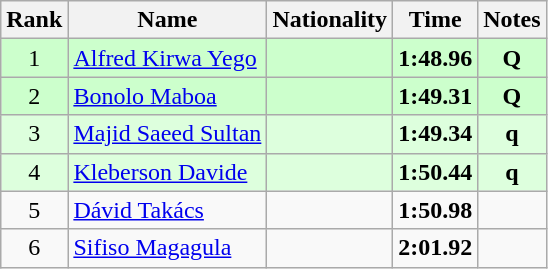<table class="wikitable sortable" style="text-align:center">
<tr>
<th>Rank</th>
<th>Name</th>
<th>Nationality</th>
<th>Time</th>
<th>Notes</th>
</tr>
<tr bgcolor=ccffcc>
<td>1</td>
<td align=left><a href='#'>Alfred Kirwa Yego</a></td>
<td align=left></td>
<td><strong>1:48.96</strong></td>
<td><strong>Q</strong></td>
</tr>
<tr bgcolor=ccffcc>
<td>2</td>
<td align=left><a href='#'>Bonolo Maboa</a></td>
<td align=left></td>
<td><strong>1:49.31</strong></td>
<td><strong>Q</strong></td>
</tr>
<tr bgcolor=ddffdd>
<td>3</td>
<td align=left><a href='#'>Majid Saeed Sultan</a></td>
<td align=left></td>
<td><strong>1:49.34</strong></td>
<td><strong>q</strong></td>
</tr>
<tr bgcolor=ddffdd>
<td>4</td>
<td align=left><a href='#'>Kleberson Davide</a></td>
<td align=left></td>
<td><strong>1:50.44</strong></td>
<td><strong>q</strong></td>
</tr>
<tr>
<td>5</td>
<td align=left><a href='#'>Dávid Takács</a></td>
<td align=left></td>
<td><strong>1:50.98</strong></td>
<td></td>
</tr>
<tr>
<td>6</td>
<td align=left><a href='#'>Sifiso Magagula</a></td>
<td align=left></td>
<td><strong>2:01.92</strong></td>
<td></td>
</tr>
</table>
